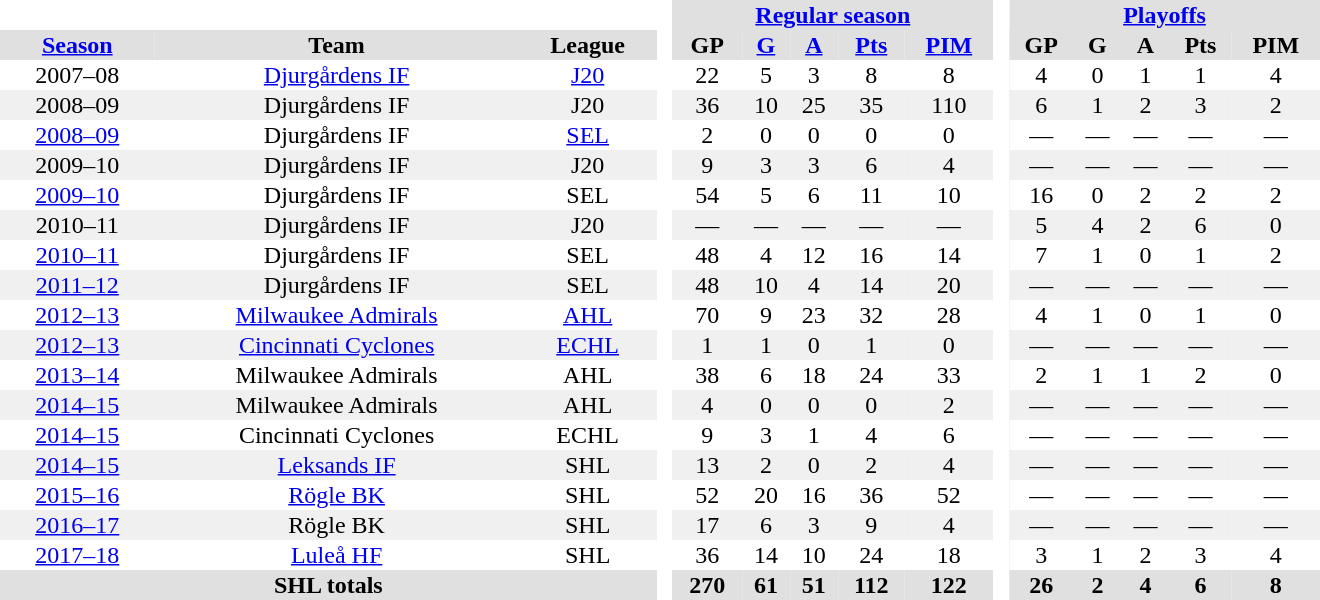<table border="0" cellpadding="1" cellspacing="0" ID="Table3" style="text-align:center; width:55em">
<tr bgcolor="#e0e0e0">
<th colspan="3" bgcolor="#ffffff"> </th>
<th rowspan="99" bgcolor="#ffffff"> </th>
<th colspan="5"><a href='#'>Regular season</a></th>
<th rowspan="99" bgcolor="#ffffff"> </th>
<th colspan="5"><a href='#'>Playoffs</a></th>
</tr>
<tr bgcolor="#e0e0e0">
<th><a href='#'>Season</a></th>
<th>Team</th>
<th>League</th>
<th>GP</th>
<th><a href='#'>G</a></th>
<th><a href='#'>A</a></th>
<th><a href='#'>Pts</a></th>
<th><a href='#'>PIM</a></th>
<th>GP</th>
<th>G</th>
<th>A</th>
<th>Pts</th>
<th>PIM</th>
</tr>
<tr>
<td>2007–08</td>
<td><a href='#'>Djurgårdens IF</a></td>
<td><a href='#'>J20</a></td>
<td>22</td>
<td>5</td>
<td>3</td>
<td>8</td>
<td>8</td>
<td>4</td>
<td>0</td>
<td>1</td>
<td>1</td>
<td>4</td>
</tr>
<tr bgcolor="#f0f0f0">
<td>2008–09</td>
<td>Djurgårdens IF</td>
<td>J20</td>
<td>36</td>
<td>10</td>
<td>25</td>
<td>35</td>
<td>110</td>
<td>6</td>
<td>1</td>
<td>2</td>
<td>3</td>
<td>2</td>
</tr>
<tr>
<td><a href='#'>2008–09</a></td>
<td>Djurgårdens IF</td>
<td><a href='#'>SEL</a></td>
<td>2</td>
<td>0</td>
<td>0</td>
<td>0</td>
<td>0</td>
<td>—</td>
<td>—</td>
<td>—</td>
<td>—</td>
<td>—</td>
</tr>
<tr bgcolor="#f0f0f0">
<td>2009–10</td>
<td>Djurgårdens IF</td>
<td>J20</td>
<td>9</td>
<td>3</td>
<td>3</td>
<td>6</td>
<td>4</td>
<td>—</td>
<td>—</td>
<td>—</td>
<td>—</td>
<td>—</td>
</tr>
<tr>
<td><a href='#'>2009–10</a></td>
<td>Djurgårdens IF</td>
<td>SEL</td>
<td>54</td>
<td>5</td>
<td>6</td>
<td>11</td>
<td>10</td>
<td>16</td>
<td>0</td>
<td>2</td>
<td>2</td>
<td>2</td>
</tr>
<tr bgcolor="#f0f0f0">
<td>2010–11</td>
<td>Djurgårdens IF</td>
<td>J20</td>
<td>—</td>
<td>—</td>
<td>—</td>
<td>—</td>
<td>—</td>
<td>5</td>
<td>4</td>
<td>2</td>
<td>6</td>
<td>0</td>
</tr>
<tr>
<td><a href='#'>2010–11</a></td>
<td>Djurgårdens IF</td>
<td>SEL</td>
<td>48</td>
<td>4</td>
<td>12</td>
<td>16</td>
<td>14</td>
<td>7</td>
<td>1</td>
<td>0</td>
<td>1</td>
<td>2</td>
</tr>
<tr bgcolor="#f0f0f0">
<td><a href='#'>2011–12</a></td>
<td>Djurgårdens IF</td>
<td>SEL</td>
<td>48</td>
<td>10</td>
<td>4</td>
<td>14</td>
<td>20</td>
<td>—</td>
<td>—</td>
<td>—</td>
<td>—</td>
<td>—</td>
</tr>
<tr>
<td><a href='#'>2012–13</a></td>
<td><a href='#'>Milwaukee Admirals</a></td>
<td><a href='#'>AHL</a></td>
<td>70</td>
<td>9</td>
<td>23</td>
<td>32</td>
<td>28</td>
<td>4</td>
<td>1</td>
<td>0</td>
<td>1</td>
<td>0</td>
</tr>
<tr bgcolor="#f0f0f0">
<td><a href='#'>2012–13</a></td>
<td><a href='#'>Cincinnati Cyclones</a></td>
<td><a href='#'>ECHL</a></td>
<td>1</td>
<td>1</td>
<td>0</td>
<td>1</td>
<td>0</td>
<td>—</td>
<td>—</td>
<td>—</td>
<td>—</td>
<td>—</td>
</tr>
<tr>
<td><a href='#'>2013–14</a></td>
<td>Milwaukee Admirals</td>
<td>AHL</td>
<td>38</td>
<td>6</td>
<td>18</td>
<td>24</td>
<td>33</td>
<td>2</td>
<td>1</td>
<td>1</td>
<td>2</td>
<td>0</td>
</tr>
<tr bgcolor="#f0f0f0">
<td><a href='#'>2014–15</a></td>
<td>Milwaukee Admirals</td>
<td>AHL</td>
<td>4</td>
<td>0</td>
<td>0</td>
<td>0</td>
<td>2</td>
<td>—</td>
<td>—</td>
<td>—</td>
<td>—</td>
<td>—</td>
</tr>
<tr>
<td><a href='#'>2014–15</a></td>
<td>Cincinnati Cyclones</td>
<td>ECHL</td>
<td>9</td>
<td>3</td>
<td>1</td>
<td>4</td>
<td>6</td>
<td>—</td>
<td>—</td>
<td>—</td>
<td>—</td>
<td>—</td>
</tr>
<tr bgcolor="#f0f0f0">
<td><a href='#'>2014–15</a></td>
<td><a href='#'>Leksands IF</a></td>
<td>SHL</td>
<td>13</td>
<td>2</td>
<td>0</td>
<td>2</td>
<td>4</td>
<td>—</td>
<td>—</td>
<td>—</td>
<td>—</td>
<td>—</td>
</tr>
<tr>
<td><a href='#'>2015–16</a></td>
<td><a href='#'>Rögle BK</a></td>
<td>SHL</td>
<td>52</td>
<td>20</td>
<td>16</td>
<td>36</td>
<td>52</td>
<td>—</td>
<td>—</td>
<td>—</td>
<td>—</td>
<td>—</td>
</tr>
<tr bgcolor="#f0f0f0">
<td><a href='#'>2016–17</a></td>
<td>Rögle BK</td>
<td>SHL</td>
<td>17</td>
<td>6</td>
<td>3</td>
<td>9</td>
<td>4</td>
<td>—</td>
<td>—</td>
<td>—</td>
<td>—</td>
<td>—</td>
</tr>
<tr>
<td><a href='#'>2017–18</a></td>
<td><a href='#'>Luleå HF</a></td>
<td>SHL</td>
<td>36</td>
<td>14</td>
<td>10</td>
<td>24</td>
<td>18</td>
<td>3</td>
<td>1</td>
<td>2</td>
<td>3</td>
<td>4</td>
</tr>
<tr bgcolor="#e0e0e0">
<th colspan="3">SHL totals</th>
<th>270</th>
<th>61</th>
<th>51</th>
<th>112</th>
<th>122</th>
<th>26</th>
<th>2</th>
<th>4</th>
<th>6</th>
<th>8</th>
</tr>
</table>
